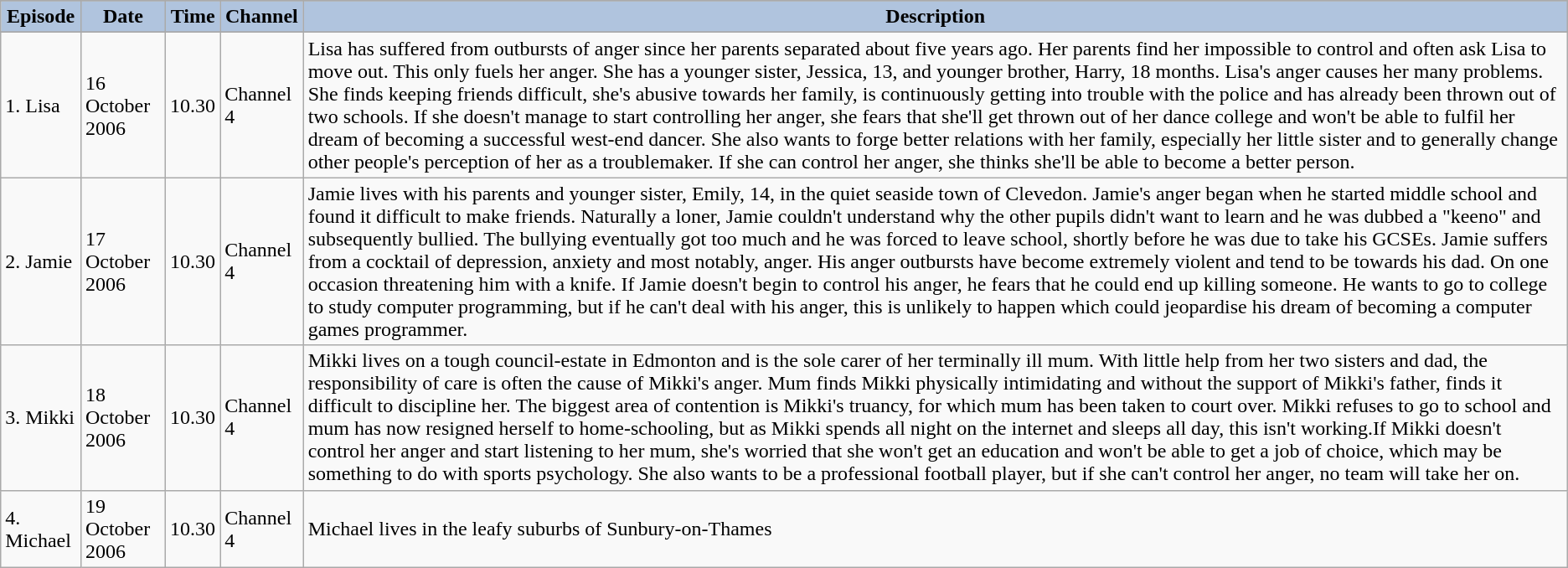<table class="wikitable sortable">
<tr>
</tr>
<tr>
<th style="background:#B0C4DE;">Episode</th>
<th style="background:#B0C4DE;">Date</th>
<th style="background:#B0C4DE;">Time</th>
<th style="background:#B0C4DE;">Channel</th>
<th style="background:#B0C4DE;">Description</th>
</tr>
<tr>
</tr>
<tr>
<td>1. Lisa</td>
<td>16 October 2006</td>
<td>10.30</td>
<td>Channel 4</td>
<td>Lisa has suffered from outbursts of anger since her parents separated about five years ago. Her parents find her impossible to control and often ask Lisa to move out. This only fuels her anger. She has a younger sister, Jessica, 13, and younger brother, Harry, 18 months. Lisa's anger causes her many problems. She finds keeping friends difficult, she's abusive towards her family, is continuously getting into trouble with the police and has already been thrown out of two schools. If she doesn't manage to start controlling her anger, she fears that she'll get thrown out of her dance college and won't be able to fulfil her dream of becoming a successful west-end dancer. She also wants to forge better relations with her family, especially her little sister and to generally change other people's perception of her as a troublemaker. If she can control her anger, she thinks she'll be able to become a better person.</td>
</tr>
<tr>
<td>2. Jamie</td>
<td>17 October 2006</td>
<td>10.30</td>
<td>Channel 4</td>
<td>Jamie lives with his parents and younger sister, Emily, 14, in the quiet seaside town of Clevedon. Jamie's anger began when he started middle school and found it difficult to make friends. Naturally a loner, Jamie couldn't understand why the other pupils didn't want to learn and he was dubbed a "keeno" and subsequently bullied. The bullying eventually got too much and he was forced to leave school, shortly before he was due to take his GCSEs. Jamie suffers from a cocktail of depression, anxiety and most notably, anger. His anger outbursts have become extremely violent and tend to be towards his dad. On one occasion threatening him with a knife. If Jamie doesn't begin to control his anger, he fears that he could end up killing someone. He wants to go to college to study computer programming, but if he can't deal with his anger, this is unlikely to happen which could jeopardise his dream of becoming a computer games programmer.</td>
</tr>
<tr>
<td>3. Mikki</td>
<td>18 October 2006</td>
<td>10.30</td>
<td>Channel 4</td>
<td>Mikki lives on a tough council-estate in Edmonton and is the sole carer of her terminally ill mum. With little help from her two sisters and dad, the responsibility of care is often the cause of Mikki's anger. Mum finds Mikki physically intimidating and without the support of Mikki's father, finds it difficult to discipline her. The biggest area of contention is Mikki's truancy, for which mum has been taken to court over. Mikki refuses to go to school and mum has now resigned herself to home-schooling, but as Mikki spends all night on the internet and sleeps all day, this isn't working.If Mikki doesn't control her anger and start listening to her mum, she's worried that she won't get an education and won't be able to get a job of choice, which may be something to do with sports psychology. She also wants to be a professional football player, but if she can't control her anger, no team will take her on.</td>
</tr>
<tr>
<td>4. Michael</td>
<td>19 October 2006</td>
<td>10.30</td>
<td>Channel 4</td>
<td>Michael lives in the leafy suburbs of Sunbury-on-Thames</td>
</tr>
</table>
